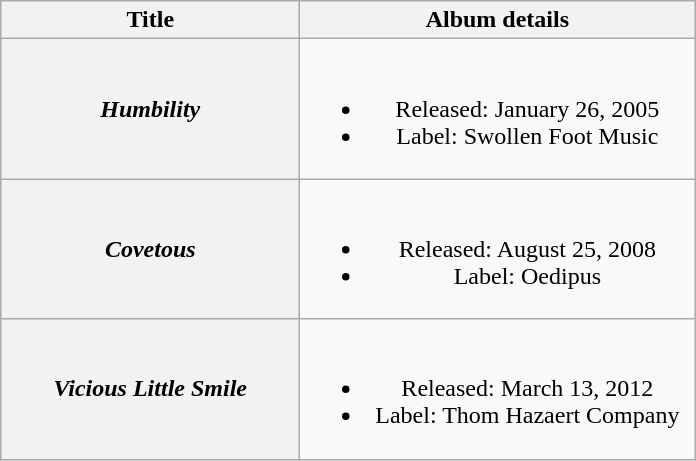<table class="wikitable plainrowheaders" style="text-align:center;" border="1">
<tr>
<th scope="col" style="width:12em;">Title</th>
<th scope="col" style="width:16em;">Album details</th>
</tr>
<tr>
<th scope="row"><em>Humbility</em></th>
<td><br><ul><li>Released: January 26, 2005</li><li>Label: Swollen Foot Music</li></ul></td>
</tr>
<tr>
<th scope="row"><em>Covetous</em></th>
<td><br><ul><li>Released: August 25, 2008</li><li>Label: Oedipus</li></ul></td>
</tr>
<tr>
<th scope="row"><em>Vicious Little Smile</em></th>
<td><br><ul><li>Released: March 13, 2012</li><li>Label: Thom Hazaert Company</li></ul></td>
</tr>
</table>
